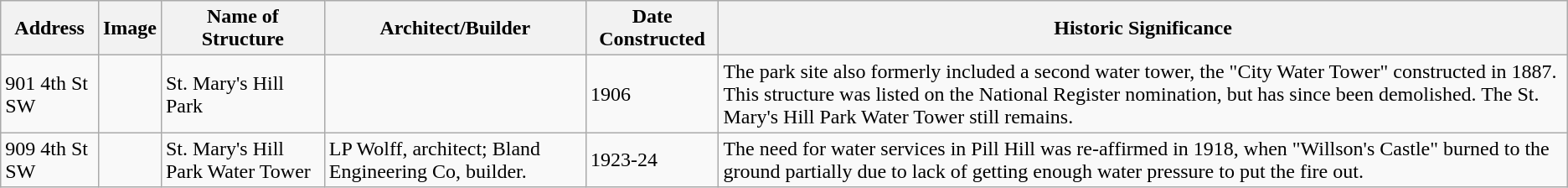<table class="wikitable sortable">
<tr>
<th>Address</th>
<th>Image</th>
<th>Name of Structure</th>
<th>Architect/Builder</th>
<th>Date Constructed</th>
<th>Historic Significance</th>
</tr>
<tr>
<td>901 4th St SW</td>
<td></td>
<td>St. Mary's Hill Park</td>
<td></td>
<td>1906</td>
<td>The park site also formerly included a second water tower, the "City Water Tower" constructed in 1887. This structure was listed on the National Register nomination, but has since been demolished. The St. Mary's Hill Park Water Tower still remains.</td>
</tr>
<tr>
<td>909 4th St SW</td>
<td></td>
<td>St. Mary's Hill Park Water Tower</td>
<td>LP Wolff, architect; Bland Engineering Co, builder.</td>
<td>1923-24</td>
<td>The need for water services in Pill Hill was re-affirmed in 1918, when "Willson's Castle" burned to the ground partially due to lack of getting enough water pressure to put the fire out.</td>
</tr>
</table>
